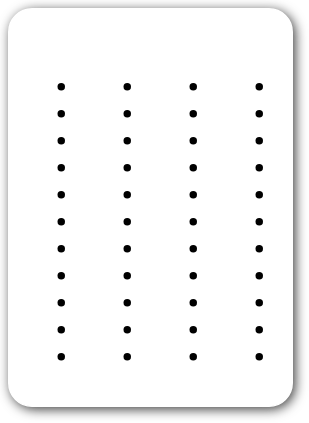<table style=" border-radius:1em; box-shadow: 0.1em 0.1em 0.5em rgba(0,0,0,0.75); background-color: white; border: 1px solid white; padding: 5px;">
<tr style="vertical-align:top;">
<td><br><ul><li></li><li></li><li></li><li></li><li></li><li></li><li></li><li></li><li></li><li></li><li></li></ul></td>
<td valign="top"><br><ul><li></li><li></li><li></li><li></li><li></li><li></li><li></li><li></li><li></li><li></li><li></li></ul></td>
<td valign="top"><br><ul><li></li><li></li><li></li><li></li><li></li><li></li><li></li><li></li><li></li><li></li><li></li></ul></td>
<td valign="top"><br><ul><li></li><li></li><li></li><li></li><li></li><li></li><li></li><li></li><li></li><li></li><li></li></ul></td>
</tr>
</table>
